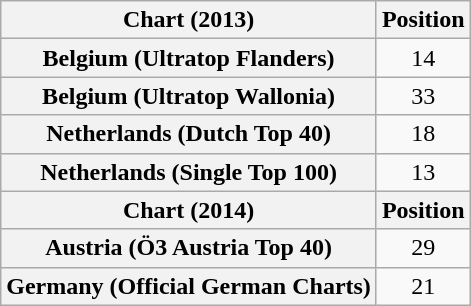<table class="wikitable plainrowheaders" style="text-align:center;">
<tr>
<th scope="col">Chart (2013)</th>
<th scope="col">Position</th>
</tr>
<tr>
<th scope="row">Belgium (Ultratop Flanders)</th>
<td>14</td>
</tr>
<tr>
<th scope="row">Belgium (Ultratop Wallonia)</th>
<td>33</td>
</tr>
<tr>
<th scope="row">Netherlands (Dutch Top 40)</th>
<td>18</td>
</tr>
<tr>
<th scope="row">Netherlands (Single Top 100)</th>
<td>13</td>
</tr>
<tr>
<th scope="col">Chart (2014)</th>
<th scope="col">Position</th>
</tr>
<tr>
<th scope="row">Austria (Ö3 Austria Top 40)</th>
<td>29</td>
</tr>
<tr>
<th scope="row">Germany (Official German Charts)</th>
<td>21</td>
</tr>
</table>
